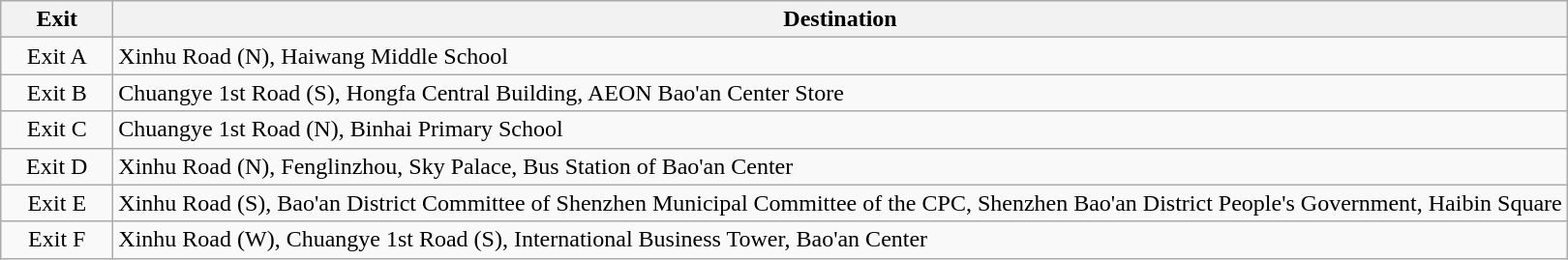<table class="wikitable">
<tr>
<th style="width:70px">Exit</th>
<th>Destination</th>
</tr>
<tr>
<td align="center">Exit A</td>
<td>Xinhu Road (N), Haiwang Middle School</td>
</tr>
<tr>
<td align="center">Exit B</td>
<td>Chuangye 1st Road (S), Hongfa Central Building, AEON Bao'an Center Store</td>
</tr>
<tr>
<td align="center">Exit C</td>
<td>Chuangye 1st Road (N), Binhai Primary School</td>
</tr>
<tr>
<td align="center">Exit D</td>
<td>Xinhu Road (N), Fenglinzhou, Sky Palace, Bus Station of Bao'an Center</td>
</tr>
<tr>
<td align="center">Exit E</td>
<td>Xinhu Road (S), Bao'an District Committee of Shenzhen Municipal Committee of the CPC, Shenzhen Bao'an District People's Government, Haibin Square</td>
</tr>
<tr>
<td align="center">Exit F</td>
<td>Xinhu Road (W), Chuangye 1st Road (S), International Business Tower, Bao'an Center</td>
</tr>
</table>
